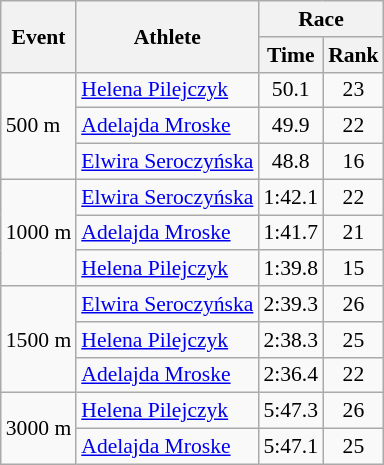<table class="wikitable" border="1" style="font-size:90%">
<tr>
<th rowspan=2>Event</th>
<th rowspan=2>Athlete</th>
<th colspan=2>Race</th>
</tr>
<tr>
<th>Time</th>
<th>Rank</th>
</tr>
<tr>
<td rowspan=3>500 m</td>
<td><a href='#'>Helena Pilejczyk</a></td>
<td align=center>50.1</td>
<td align=center>23</td>
</tr>
<tr>
<td><a href='#'>Adelajda Mroske</a></td>
<td align=center>49.9</td>
<td align=center>22</td>
</tr>
<tr>
<td><a href='#'>Elwira Seroczyńska</a></td>
<td align=center>48.8</td>
<td align=center>16</td>
</tr>
<tr>
<td rowspan=3>1000 m</td>
<td><a href='#'>Elwira Seroczyńska</a></td>
<td align=center>1:42.1</td>
<td align=center>22</td>
</tr>
<tr>
<td><a href='#'>Adelajda Mroske</a></td>
<td align=center>1:41.7</td>
<td align=center>21</td>
</tr>
<tr>
<td><a href='#'>Helena Pilejczyk</a></td>
<td align=center>1:39.8</td>
<td align=center>15</td>
</tr>
<tr>
<td rowspan=3>1500 m</td>
<td><a href='#'>Elwira Seroczyńska</a></td>
<td align=center>2:39.3</td>
<td align=center>26</td>
</tr>
<tr>
<td><a href='#'>Helena Pilejczyk</a></td>
<td align=center>2:38.3</td>
<td align=center>25</td>
</tr>
<tr>
<td><a href='#'>Adelajda Mroske</a></td>
<td align=center>2:36.4</td>
<td align=center>22</td>
</tr>
<tr>
<td rowspan=2>3000 m</td>
<td><a href='#'>Helena Pilejczyk</a></td>
<td align=center>5:47.3</td>
<td align=center>26</td>
</tr>
<tr>
<td><a href='#'>Adelajda Mroske</a></td>
<td align=center>5:47.1</td>
<td align=center>25</td>
</tr>
</table>
